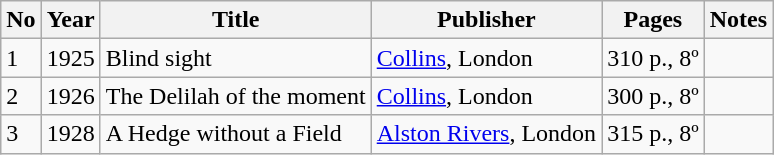<table class="wikitable sortable">
<tr>
<th>No</th>
<th>Year</th>
<th>Title</th>
<th>Publisher</th>
<th>Pages</th>
<th>Notes</th>
</tr>
<tr>
<td>1</td>
<td>1925</td>
<td>Blind sight</td>
<td><a href='#'>Collins</a>, London</td>
<td>310 p., 8º</td>
<td></td>
</tr>
<tr>
<td>2</td>
<td>1926</td>
<td>The Delilah of the moment</td>
<td><a href='#'>Collins</a>, London</td>
<td>300 p., 8º</td>
<td></td>
</tr>
<tr>
<td>3</td>
<td>1928</td>
<td>A Hedge without a Field</td>
<td><a href='#'>Alston Rivers</a>, London</td>
<td>315 p., 8º</td>
<td></td>
</tr>
</table>
